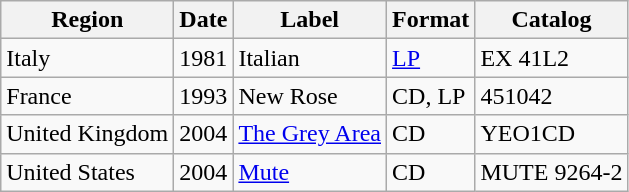<table class="wikitable">
<tr>
<th>Region</th>
<th>Date</th>
<th>Label</th>
<th>Format</th>
<th>Catalog</th>
</tr>
<tr>
<td>Italy</td>
<td>1981</td>
<td>Italian</td>
<td><a href='#'>LP</a></td>
<td>EX 41L2</td>
</tr>
<tr>
<td>France</td>
<td>1993</td>
<td>New Rose</td>
<td>CD, LP</td>
<td>451042</td>
</tr>
<tr>
<td>United Kingdom</td>
<td>2004</td>
<td><a href='#'>The Grey Area</a></td>
<td>CD</td>
<td>YEO1CD</td>
</tr>
<tr>
<td>United States</td>
<td>2004</td>
<td><a href='#'>Mute</a></td>
<td>CD</td>
<td>MUTE 9264-2</td>
</tr>
</table>
